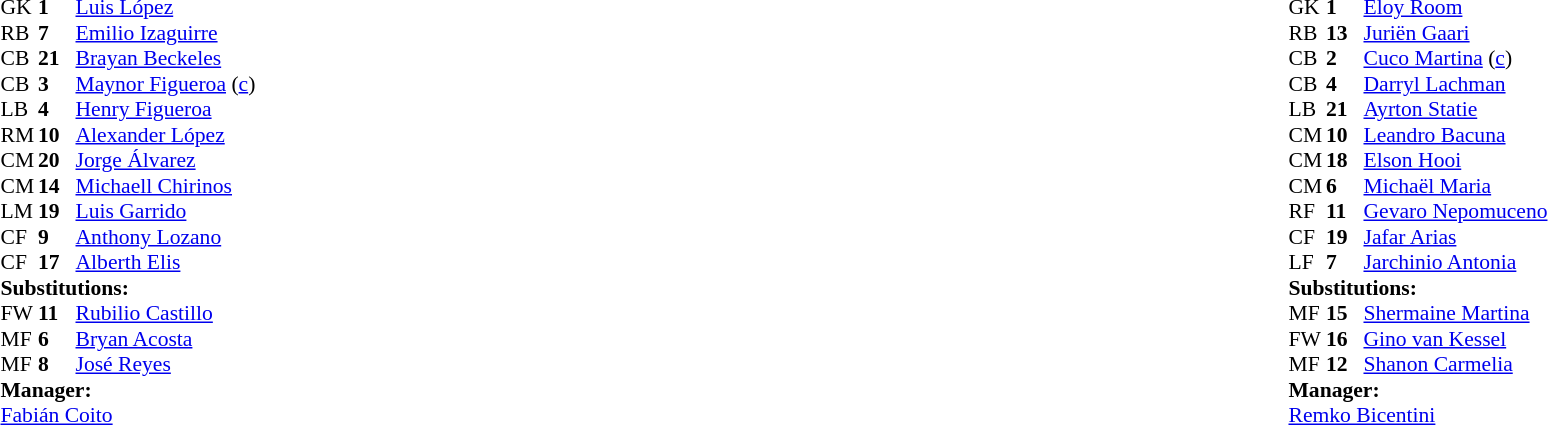<table width="100%">
<tr>
<td valign="top" width="40%"><br><table style="font-size:90%" cellspacing="0" cellpadding="0">
<tr>
<th width=25></th>
<th width=25></th>
</tr>
<tr>
<td>GK</td>
<td><strong>1</strong></td>
<td><a href='#'>Luis López</a></td>
</tr>
<tr>
<td>RB</td>
<td><strong>7</strong></td>
<td><a href='#'>Emilio Izaguirre</a></td>
</tr>
<tr>
<td>CB</td>
<td><strong>21</strong></td>
<td><a href='#'>Brayan Beckeles</a></td>
<td></td>
<td></td>
</tr>
<tr>
<td>CB</td>
<td><strong>3</strong></td>
<td><a href='#'>Maynor Figueroa</a> (<a href='#'>c</a>)</td>
</tr>
<tr>
<td>LB</td>
<td><strong>4</strong></td>
<td><a href='#'>Henry Figueroa</a></td>
</tr>
<tr>
<td>RM</td>
<td><strong>10</strong></td>
<td><a href='#'>Alexander López</a></td>
<td></td>
<td></td>
</tr>
<tr>
<td>CM</td>
<td><strong>20</strong></td>
<td><a href='#'>Jorge Álvarez</a></td>
</tr>
<tr>
<td>CM</td>
<td><strong>14</strong></td>
<td><a href='#'>Michaell Chirinos</a></td>
<td></td>
<td></td>
</tr>
<tr>
<td>LM</td>
<td><strong>19</strong></td>
<td><a href='#'>Luis Garrido</a></td>
</tr>
<tr>
<td>CF</td>
<td><strong>9</strong></td>
<td><a href='#'>Anthony Lozano</a></td>
</tr>
<tr>
<td>CF</td>
<td><strong>17</strong></td>
<td><a href='#'>Alberth Elis</a></td>
</tr>
<tr>
<td colspan=3><strong>Substitutions:</strong></td>
</tr>
<tr>
<td>FW</td>
<td><strong>11</strong></td>
<td><a href='#'>Rubilio Castillo</a></td>
<td></td>
<td></td>
</tr>
<tr>
<td>MF</td>
<td><strong>6</strong></td>
<td><a href='#'>Bryan Acosta</a></td>
<td></td>
<td></td>
</tr>
<tr>
<td>MF</td>
<td><strong>8</strong></td>
<td><a href='#'>José Reyes</a></td>
<td></td>
<td></td>
</tr>
<tr>
<td colspan=3><strong>Manager:</strong></td>
</tr>
<tr>
<td colspan=3> <a href='#'>Fabián Coito</a></td>
</tr>
</table>
</td>
<td valign="top"></td>
<td valign="top" width="50%"><br><table style="font-size:90%; margin:auto" cellspacing="0" cellpadding="0">
<tr>
<th width=25></th>
<th width=25></th>
</tr>
<tr>
<td>GK</td>
<td><strong>1</strong></td>
<td><a href='#'>Eloy Room</a></td>
</tr>
<tr>
<td>RB</td>
<td><strong>13</strong></td>
<td><a href='#'>Juriën Gaari</a></td>
</tr>
<tr>
<td>CB</td>
<td><strong>2</strong></td>
<td><a href='#'>Cuco Martina</a> (<a href='#'>c</a>)</td>
</tr>
<tr>
<td>CB</td>
<td><strong>4</strong></td>
<td><a href='#'>Darryl Lachman</a></td>
</tr>
<tr>
<td>LB</td>
<td><strong>21</strong></td>
<td><a href='#'>Ayrton Statie</a></td>
</tr>
<tr>
<td>CM</td>
<td><strong>10</strong></td>
<td><a href='#'>Leandro Bacuna</a></td>
<td></td>
<td></td>
</tr>
<tr>
<td>CM</td>
<td><strong>18</strong></td>
<td><a href='#'>Elson Hooi</a></td>
</tr>
<tr>
<td>CM</td>
<td><strong>6</strong></td>
<td><a href='#'>Michaël Maria</a></td>
</tr>
<tr>
<td>RF</td>
<td><strong>11</strong></td>
<td><a href='#'>Gevaro Nepomuceno</a></td>
<td></td>
<td></td>
</tr>
<tr>
<td>CF</td>
<td><strong>19</strong></td>
<td><a href='#'>Jafar Arias</a></td>
<td></td>
<td></td>
</tr>
<tr>
<td>LF</td>
<td><strong>7</strong></td>
<td><a href='#'>Jarchinio Antonia</a></td>
</tr>
<tr>
<td colspan=3><strong>Substitutions:</strong></td>
</tr>
<tr>
<td>MF</td>
<td><strong>15</strong></td>
<td><a href='#'>Shermaine Martina</a></td>
<td></td>
<td></td>
</tr>
<tr>
<td>FW</td>
<td><strong>16</strong></td>
<td><a href='#'>Gino van Kessel</a></td>
<td></td>
<td></td>
</tr>
<tr>
<td>MF</td>
<td><strong>12</strong></td>
<td><a href='#'>Shanon Carmelia</a></td>
<td></td>
<td></td>
</tr>
<tr>
<td colspan=3><strong>Manager:</strong></td>
</tr>
<tr>
<td colspan=3><a href='#'>Remko Bicentini</a></td>
</tr>
</table>
</td>
</tr>
</table>
